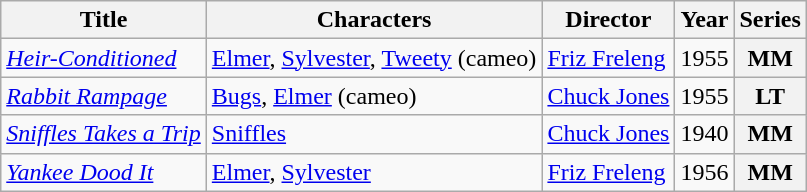<table class="wikitable sortable">
<tr>
<th>Title</th>
<th>Characters</th>
<th>Director</th>
<th>Year</th>
<th>Series</th>
</tr>
<tr>
<td><em><a href='#'>Heir-Conditioned</a></em></td>
<td><a href='#'>Elmer</a>, <a href='#'>Sylvester</a>, <a href='#'>Tweety</a> (cameo)</td>
<td><a href='#'>Friz Freleng</a></td>
<td>1955</td>
<th>MM</th>
</tr>
<tr>
<td><em><a href='#'>Rabbit Rampage</a></em></td>
<td><a href='#'>Bugs</a>, <a href='#'>Elmer</a> (cameo)</td>
<td><a href='#'>Chuck Jones</a></td>
<td>1955</td>
<th>LT</th>
</tr>
<tr>
<td><em><a href='#'>Sniffles Takes a Trip</a></em></td>
<td><a href='#'>Sniffles</a></td>
<td><a href='#'>Chuck Jones</a></td>
<td>1940</td>
<th>MM</th>
</tr>
<tr>
<td><em><a href='#'>Yankee Dood It</a></em></td>
<td><a href='#'>Elmer</a>, <a href='#'>Sylvester</a></td>
<td><a href='#'>Friz Freleng</a></td>
<td>1956</td>
<th>MM</th>
</tr>
</table>
